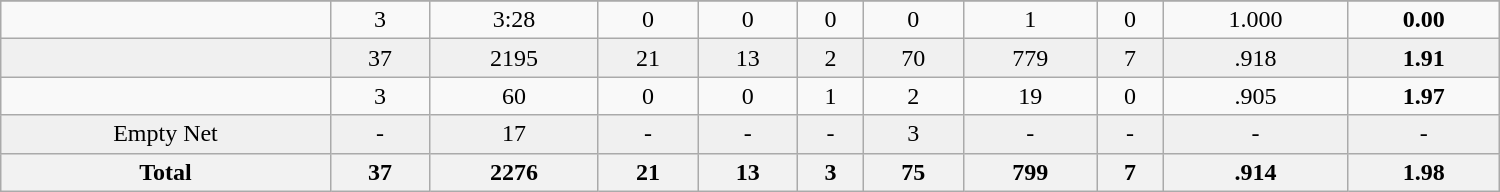<table class="wikitable sortable" width ="1000">
<tr align="center">
</tr>
<tr align="center" bgcolor="">
<td></td>
<td>3</td>
<td>3:28</td>
<td>0</td>
<td>0</td>
<td>0</td>
<td>0</td>
<td>1</td>
<td>0</td>
<td>1.000</td>
<td><strong>0.00</strong></td>
</tr>
<tr align="center" bgcolor="f0f0f0">
<td></td>
<td>37</td>
<td>2195</td>
<td>21</td>
<td>13</td>
<td>2</td>
<td>70</td>
<td>779</td>
<td>7</td>
<td>.918</td>
<td><strong>1.91</strong></td>
</tr>
<tr align="center" bgcolor="">
<td></td>
<td>3</td>
<td>60</td>
<td>0</td>
<td>0</td>
<td>1</td>
<td>2</td>
<td>19</td>
<td>0</td>
<td>.905</td>
<td><strong>1.97</strong></td>
</tr>
<tr align="center" bgcolor="f0f0f0">
<td>Empty Net</td>
<td>-</td>
<td>17</td>
<td>-</td>
<td>-</td>
<td>-</td>
<td>3</td>
<td>-</td>
<td>-</td>
<td>-</td>
<td>-</td>
</tr>
<tr>
<th>Total</th>
<th>37</th>
<th>2276</th>
<th>21</th>
<th>13</th>
<th>3</th>
<th>75</th>
<th>799</th>
<th>7</th>
<th>.914</th>
<th>1.98</th>
</tr>
</table>
